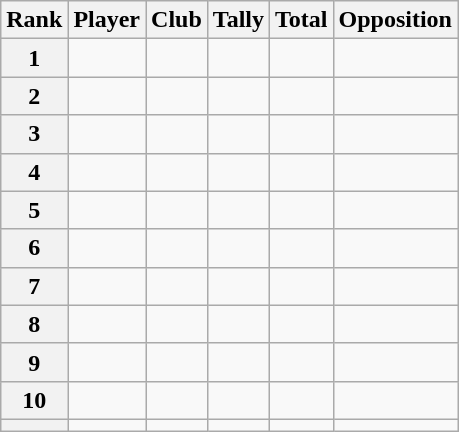<table class="wikitable">
<tr>
<th>Rank</th>
<th>Player</th>
<th>Club</th>
<th>Tally</th>
<th>Total</th>
<th>Opposition</th>
</tr>
<tr>
<th style="text-align:center;">1</th>
<td></td>
<td></td>
<td align="center"></td>
<td align="center"></td>
<td></td>
</tr>
<tr>
<th>2</th>
<td></td>
<td></td>
<td align="center"></td>
<td align="center"></td>
<td></td>
</tr>
<tr>
<th>3</th>
<td></td>
<td></td>
<td align="center"></td>
<td align="center"></td>
<td></td>
</tr>
<tr>
<th>4</th>
<td></td>
<td></td>
<td align="center"></td>
<td align="center"></td>
<td></td>
</tr>
<tr>
<th>5</th>
<td></td>
<td></td>
<td align="center"></td>
<td align="center"></td>
<td></td>
</tr>
<tr>
<th>6</th>
<td></td>
<td></td>
<td align="center"></td>
<td align="center"></td>
<td></td>
</tr>
<tr>
<th>7</th>
<td></td>
<td></td>
<td align="center"></td>
<td align="center"></td>
<td></td>
</tr>
<tr>
<th>8</th>
<td></td>
<td></td>
<td align="center"></td>
<td align="center"></td>
<td></td>
</tr>
<tr>
<th>9</th>
<td></td>
<td></td>
<td align="center"></td>
<td align="center"></td>
<td></td>
</tr>
<tr>
<th>10</th>
<td></td>
<td></td>
<td align="center"></td>
<td align="center"></td>
<td></td>
</tr>
<tr>
<th></th>
<td></td>
<td></td>
<td align="center"></td>
<td align="center"></td>
<td></td>
</tr>
</table>
